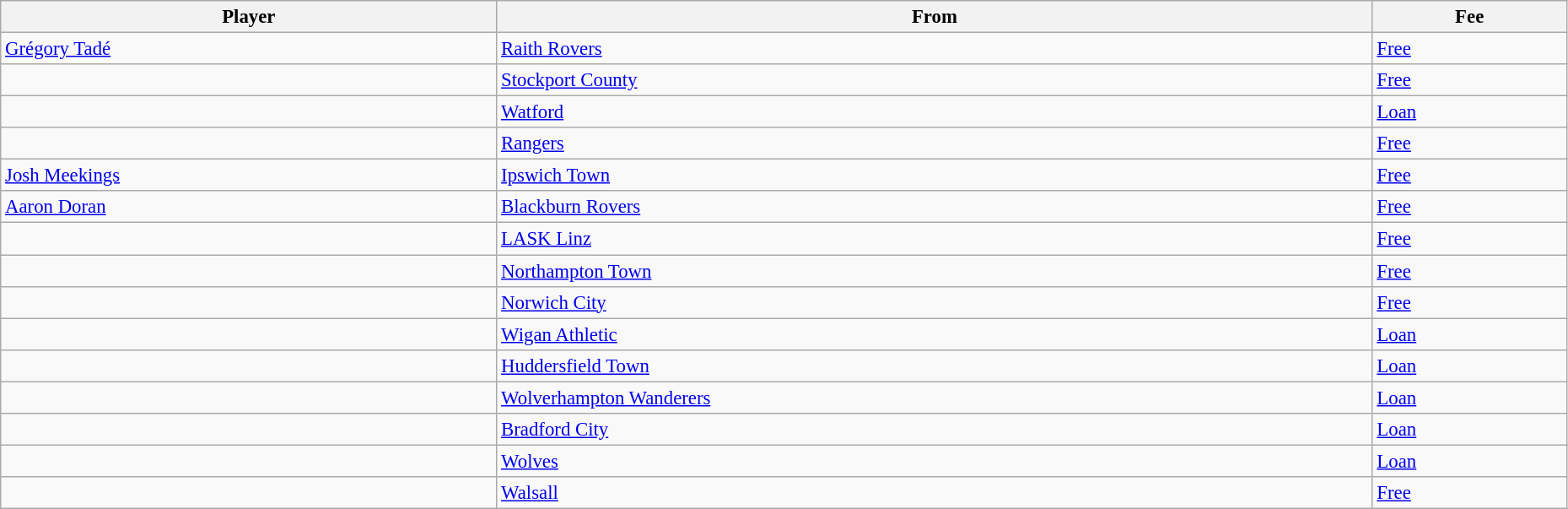<table class="wikitable" style="text-align:center; font-size:95%;width:98%; text-align:left">
<tr>
<th>Player</th>
<th>From</th>
<th>Fee</th>
</tr>
<tr>
<td><a href='#'>Grégory Tadé</a></td>
<td><a href='#'>Raith Rovers</a></td>
<td><a href='#'>Free</a></td>
</tr>
<tr>
<td></td>
<td><a href='#'>Stockport County</a></td>
<td><a href='#'>Free</a></td>
</tr>
<tr>
<td></td>
<td><a href='#'>Watford</a></td>
<td><a href='#'>Loan</a></td>
</tr>
<tr>
<td></td>
<td><a href='#'>Rangers</a></td>
<td><a href='#'>Free</a></td>
</tr>
<tr>
<td><a href='#'>Josh Meekings</a></td>
<td><a href='#'>Ipswich Town</a></td>
<td><a href='#'>Free</a></td>
</tr>
<tr>
<td><a href='#'>Aaron Doran</a></td>
<td><a href='#'>Blackburn Rovers</a></td>
<td><a href='#'>Free</a></td>
</tr>
<tr>
<td></td>
<td><a href='#'>LASK Linz</a></td>
<td><a href='#'>Free</a></td>
</tr>
<tr>
<td></td>
<td><a href='#'>Northampton Town</a></td>
<td><a href='#'>Free</a></td>
</tr>
<tr>
<td></td>
<td><a href='#'>Norwich City</a></td>
<td><a href='#'>Free</a></td>
</tr>
<tr>
<td></td>
<td><a href='#'>Wigan Athletic</a></td>
<td><a href='#'>Loan</a></td>
</tr>
<tr>
<td></td>
<td><a href='#'>Huddersfield Town</a></td>
<td><a href='#'>Loan</a></td>
</tr>
<tr>
<td></td>
<td><a href='#'>Wolverhampton Wanderers</a></td>
<td><a href='#'>Loan</a></td>
</tr>
<tr>
<td></td>
<td><a href='#'>Bradford City</a></td>
<td><a href='#'>Loan</a></td>
</tr>
<tr>
<td></td>
<td><a href='#'>Wolves</a></td>
<td><a href='#'>Loan</a></td>
</tr>
<tr>
<td></td>
<td><a href='#'>Walsall</a></td>
<td><a href='#'>Free</a></td>
</tr>
</table>
